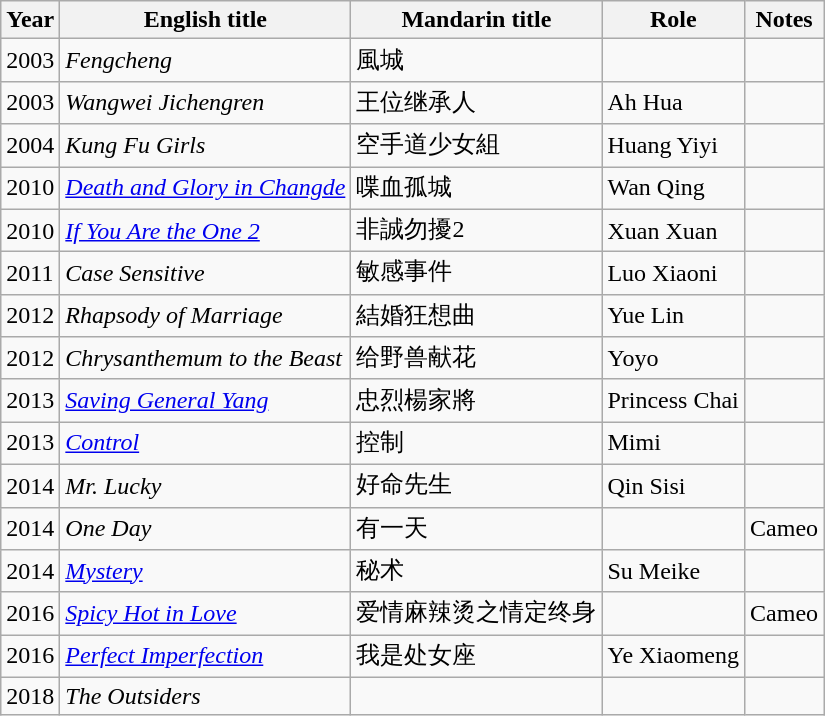<table class="wikitable sortable">
<tr>
<th>Year</th>
<th>English title</th>
<th>Mandarin title</th>
<th>Role</th>
<th class="unsortable">Notes</th>
</tr>
<tr>
<td>2003</td>
<td><em>Fengcheng</em></td>
<td>風城</td>
<td></td>
<td></td>
</tr>
<tr>
<td>2003</td>
<td><em>Wangwei Jichengren</em></td>
<td>王位继承人</td>
<td>Ah Hua</td>
<td></td>
</tr>
<tr>
<td>2004</td>
<td><em>Kung Fu Girls</em></td>
<td>空手道少女組</td>
<td>Huang Yiyi</td>
<td></td>
</tr>
<tr>
<td>2010</td>
<td><em><a href='#'>Death and Glory in Changde</a></em></td>
<td>喋血孤城</td>
<td>Wan Qing</td>
<td></td>
</tr>
<tr>
<td>2010</td>
<td><em><a href='#'>If You Are the One 2</a></em></td>
<td>非誠勿擾2</td>
<td>Xuan Xuan</td>
<td></td>
</tr>
<tr>
<td>2011</td>
<td><em>Case Sensitive</em></td>
<td>敏感事件</td>
<td>Luo Xiaoni</td>
<td></td>
</tr>
<tr>
<td>2012</td>
<td><em>Rhapsody of Marriage</em></td>
<td>結婚狂想曲</td>
<td>Yue Lin</td>
<td></td>
</tr>
<tr>
<td>2012</td>
<td><em>Chrysanthemum to the Beast</em></td>
<td>给野兽献花</td>
<td>Yoyo</td>
<td></td>
</tr>
<tr>
<td>2013</td>
<td><em><a href='#'>Saving General Yang</a></em></td>
<td>忠烈楊家將</td>
<td>Princess Chai</td>
<td></td>
</tr>
<tr>
<td>2013</td>
<td><em><a href='#'>Control</a></em></td>
<td>控制</td>
<td>Mimi</td>
<td></td>
</tr>
<tr>
<td>2014</td>
<td><em>Mr. Lucky</em></td>
<td>好命先生</td>
<td>Qin Sisi</td>
<td></td>
</tr>
<tr>
<td>2014</td>
<td><em>One Day</em></td>
<td>有一天</td>
<td></td>
<td>Cameo</td>
</tr>
<tr>
<td>2014</td>
<td><em><a href='#'>Mystery</a></em></td>
<td>秘术</td>
<td>Su Meike</td>
<td></td>
</tr>
<tr>
<td>2016</td>
<td><em><a href='#'>Spicy Hot in Love</a></em></td>
<td>爱情麻辣烫之情定终身</td>
<td></td>
<td>Cameo</td>
</tr>
<tr>
<td>2016</td>
<td><em><a href='#'>Perfect Imperfection</a></em></td>
<td>我是处女座</td>
<td>Ye Xiaomeng</td>
<td></td>
</tr>
<tr>
<td>2018</td>
<td><em>The Outsiders</em></td>
<td></td>
<td></td>
<td></td>
</tr>
</table>
